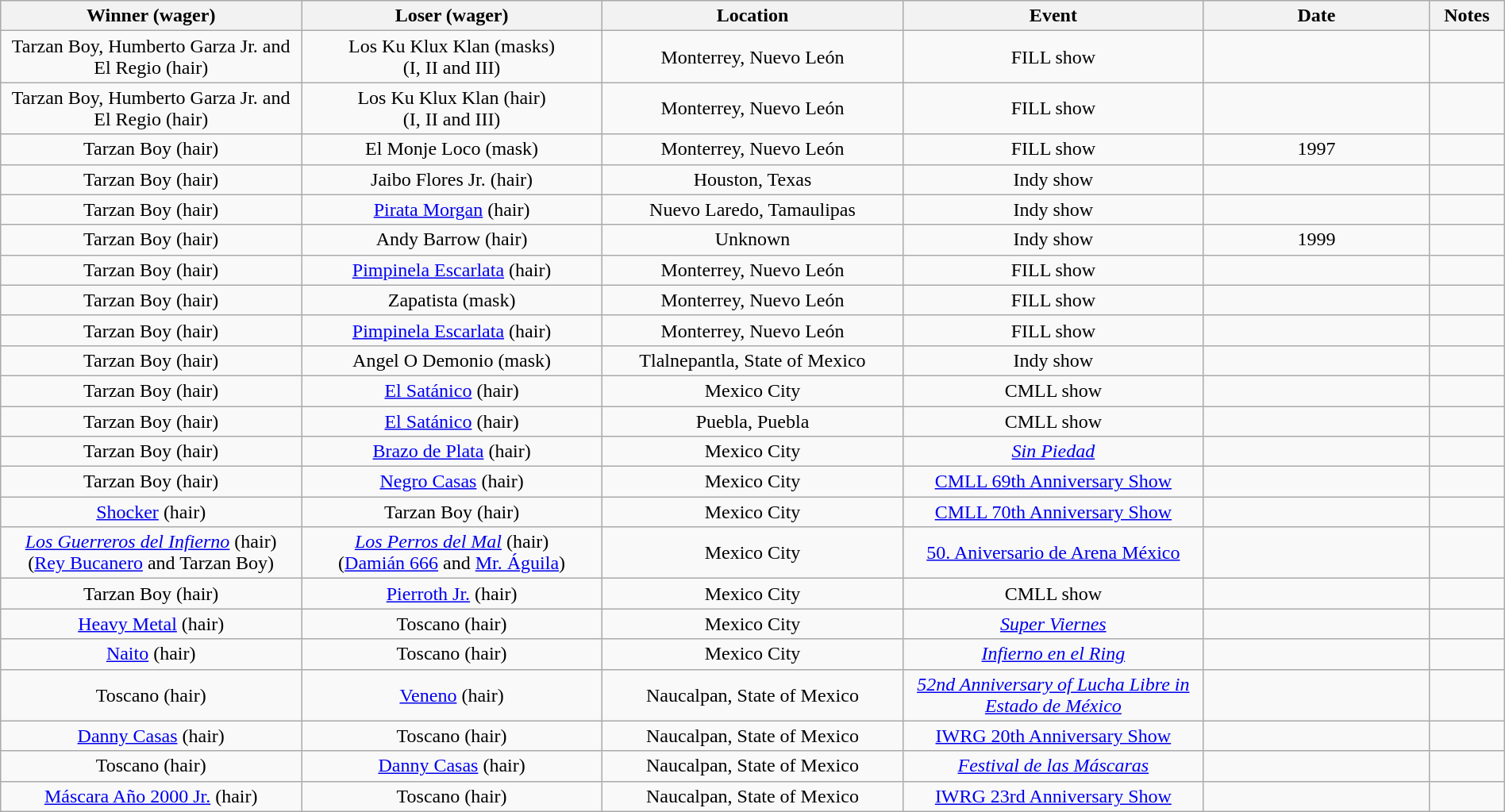<table class="wikitable sortable" width=100%  style="text-align: center">
<tr>
<th width=20% scope="col">Winner (wager)</th>
<th width=20% scope="col">Loser (wager)</th>
<th width=20% scope="col">Location</th>
<th width=20% scope="col">Event</th>
<th width=15% scope="col">Date</th>
<th class="unsortable" width=5% scope="col">Notes</th>
</tr>
<tr>
<td>Tarzan Boy, Humberto Garza Jr. and El Regio (hair)</td>
<td>Los Ku Klux Klan (masks)<br>(I, II and III)</td>
<td>Monterrey, Nuevo León</td>
<td>FILL show</td>
<td></td>
<td></td>
</tr>
<tr>
<td>Tarzan Boy, Humberto Garza Jr. and El Regio (hair)</td>
<td>Los Ku Klux Klan (hair)<br>(I, II and III)</td>
<td>Monterrey, Nuevo León</td>
<td>FILL show</td>
<td></td>
<td></td>
</tr>
<tr>
<td>Tarzan Boy (hair)</td>
<td>El Monje Loco (mask)</td>
<td>Monterrey, Nuevo León</td>
<td>FILL show</td>
<td>1997</td>
<td></td>
</tr>
<tr>
<td>Tarzan Boy (hair)</td>
<td>Jaibo Flores Jr. (hair)</td>
<td>Houston, Texas</td>
<td>Indy show</td>
<td></td>
<td></td>
</tr>
<tr>
<td>Tarzan Boy (hair)</td>
<td><a href='#'>Pirata Morgan</a> (hair)</td>
<td>Nuevo Laredo, Tamaulipas</td>
<td>Indy show</td>
<td></td>
<td></td>
</tr>
<tr>
<td>Tarzan Boy (hair)</td>
<td>Andy Barrow (hair)</td>
<td>Unknown</td>
<td>Indy show</td>
<td>1999</td>
<td></td>
</tr>
<tr>
<td>Tarzan Boy (hair)</td>
<td><a href='#'>Pimpinela Escarlata</a> (hair)</td>
<td>Monterrey, Nuevo León</td>
<td>FILL show</td>
<td></td>
<td></td>
</tr>
<tr>
<td>Tarzan Boy (hair)</td>
<td>Zapatista (mask)</td>
<td>Monterrey, Nuevo León</td>
<td>FILL show</td>
<td></td>
<td></td>
</tr>
<tr>
<td>Tarzan Boy (hair)</td>
<td><a href='#'>Pimpinela Escarlata</a> (hair)</td>
<td>Monterrey, Nuevo León</td>
<td>FILL show</td>
<td></td>
<td></td>
</tr>
<tr>
<td>Tarzan Boy (hair)</td>
<td>Angel O Demonio (mask)</td>
<td>Tlalnepantla, State of Mexico</td>
<td>Indy show</td>
<td></td>
<td></td>
</tr>
<tr>
<td>Tarzan Boy (hair)</td>
<td><a href='#'>El Satánico</a> (hair)</td>
<td>Mexico City</td>
<td>CMLL show</td>
<td></td>
<td></td>
</tr>
<tr>
<td>Tarzan Boy (hair)</td>
<td><a href='#'>El Satánico</a> (hair)</td>
<td>Puebla, Puebla</td>
<td>CMLL show</td>
<td></td>
<td></td>
</tr>
<tr>
<td>Tarzan Boy (hair)</td>
<td><a href='#'>Brazo de Plata</a> (hair)</td>
<td>Mexico City</td>
<td><em><a href='#'>Sin Piedad</a></em></td>
<td></td>
<td></td>
</tr>
<tr>
<td>Tarzan Boy (hair)</td>
<td><a href='#'>Negro Casas</a> (hair)</td>
<td>Mexico City</td>
<td><a href='#'>CMLL 69th Anniversary Show</a></td>
<td></td>
<td></td>
</tr>
<tr>
<td><a href='#'>Shocker</a> (hair)</td>
<td>Tarzan Boy (hair)</td>
<td>Mexico City</td>
<td><a href='#'>CMLL 70th Anniversary Show</a></td>
<td></td>
<td></td>
</tr>
<tr>
<td><em><a href='#'>Los Guerreros del Infierno</a></em> (hair)<br>(<a href='#'>Rey Bucanero</a> and Tarzan Boy)</td>
<td><em><a href='#'>Los Perros del Mal</a></em> (hair)<br>(<a href='#'>Damián 666</a> and <a href='#'>Mr. Águila</a>)</td>
<td>Mexico City</td>
<td><a href='#'>50. Aniversario de Arena México</a></td>
<td></td>
<td></td>
</tr>
<tr>
<td>Tarzan Boy (hair)</td>
<td><a href='#'>Pierroth Jr.</a> (hair)</td>
<td>Mexico City</td>
<td>CMLL show</td>
<td></td>
<td></td>
</tr>
<tr>
<td><a href='#'>Heavy Metal</a> (hair)</td>
<td>Toscano (hair)</td>
<td>Mexico City</td>
<td><em><a href='#'>Super Viernes</a></em></td>
<td></td>
<td></td>
</tr>
<tr>
<td><a href='#'>Naito</a> (hair)</td>
<td>Toscano (hair)</td>
<td>Mexico City</td>
<td><em><a href='#'>Infierno en el Ring</a></em></td>
<td></td>
<td></td>
</tr>
<tr>
<td>Toscano (hair)</td>
<td><a href='#'>Veneno</a> (hair)</td>
<td>Naucalpan, State of Mexico</td>
<td><em><a href='#'>52nd Anniversary of Lucha Libre in Estado de México</a></em></td>
<td></td>
<td></td>
</tr>
<tr>
<td><a href='#'>Danny Casas</a> (hair)</td>
<td>Toscano (hair)</td>
<td>Naucalpan, State of Mexico</td>
<td><a href='#'>IWRG 20th Anniversary Show</a></td>
<td></td>
<td></td>
</tr>
<tr>
<td>Toscano (hair)</td>
<td><a href='#'>Danny Casas</a> (hair)</td>
<td>Naucalpan, State of Mexico</td>
<td><em><a href='#'>Festival de las Máscaras</a></em></td>
<td></td>
<td></td>
</tr>
<tr>
<td><a href='#'>Máscara Año 2000 Jr.</a> (hair)</td>
<td>Toscano (hair)</td>
<td>Naucalpan, State of Mexico</td>
<td><a href='#'>IWRG 23rd Anniversary Show</a></td>
<td></td>
<td></td>
</tr>
</table>
